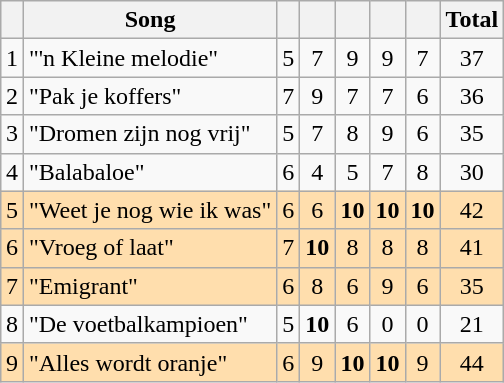<table class="wikitable" style="margin: 1em auto 1em auto; text-align:center">
<tr>
<th></th>
<th>Song</th>
<th></th>
<th></th>
<th></th>
<th></th>
<th></th>
<th>Total</th>
</tr>
<tr>
<td>1</td>
<td style="text-align:left;">"'n Kleine melodie"</td>
<td>5</td>
<td>7</td>
<td>9</td>
<td>9</td>
<td>7</td>
<td>37</td>
</tr>
<tr>
<td>2</td>
<td style="text-align:left;">"Pak je koffers"</td>
<td>7</td>
<td>9</td>
<td>7</td>
<td>7</td>
<td>6</td>
<td>36</td>
</tr>
<tr>
<td>3</td>
<td style="text-align:left;">"Dromen zijn nog vrij"</td>
<td>5</td>
<td>7</td>
<td>8</td>
<td>9</td>
<td>6</td>
<td>35</td>
</tr>
<tr>
<td>4</td>
<td style="text-align:left;">"Balabaloe"</td>
<td>6</td>
<td>4</td>
<td>5</td>
<td>7</td>
<td>8</td>
<td>30</td>
</tr>
<tr style="background:navajowhite;">
<td>5</td>
<td style="text-align:left;">"Weet je nog wie ik was"</td>
<td>6</td>
<td>6</td>
<td><strong>10</strong></td>
<td><strong>10</strong></td>
<td><strong>10</strong></td>
<td>42</td>
</tr>
<tr style="background:navajowhite;">
<td>6</td>
<td style="text-align:left;">"Vroeg of laat"</td>
<td>7</td>
<td><strong>10</strong></td>
<td>8</td>
<td>8</td>
<td>8</td>
<td>41</td>
</tr>
<tr style="background:navajowhite;">
<td>7</td>
<td style="text-align:left;">"Emigrant"</td>
<td>6</td>
<td>8</td>
<td>6</td>
<td>9</td>
<td>6</td>
<td>35</td>
</tr>
<tr>
<td>8</td>
<td style="text-align:left;">"De voetbalkampioen"</td>
<td>5</td>
<td><strong>10</strong></td>
<td>6</td>
<td>0</td>
<td>0</td>
<td>21</td>
</tr>
<tr style="background:navajowhite;">
<td>9</td>
<td style="text-align:left;">"Alles wordt oranje"</td>
<td>6</td>
<td>9</td>
<td><strong>10</strong></td>
<td><strong>10</strong></td>
<td>9</td>
<td>44</td>
</tr>
</table>
